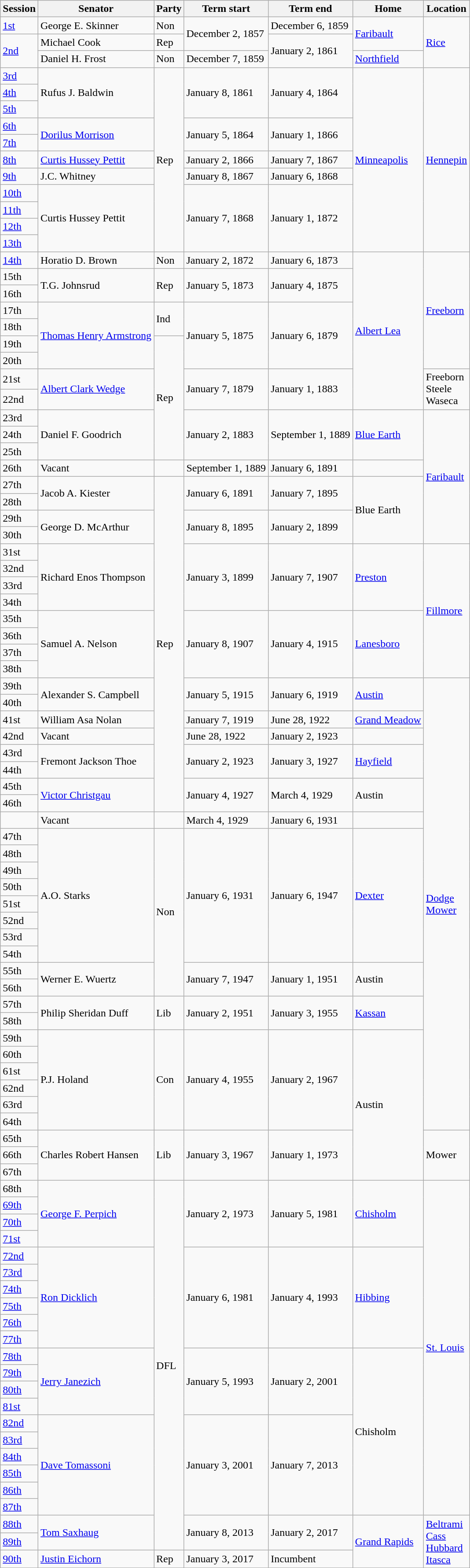<table class="wikitable">
<tr>
<th>Session</th>
<th>Senator</th>
<th>Party</th>
<th>Term start</th>
<th>Term end</th>
<th>Home</th>
<th>Location</th>
</tr>
<tr>
<td rowspan="2"><a href='#'>1st</a></td>
<td>George E. Skinner</td>
<td>Non</td>
<td rowspan="3">December 2, 1857</td>
<td>December 6, 1859</td>
<td rowspan="3"><a href='#'>Faribault</a></td>
<td rowspan="4"><a href='#'>Rice</a></td>
</tr>
<tr>
<td rowspan="2">Michael Cook</td>
<td rowspan="2" >Rep</td>
<td rowspan="3">January 2, 1861</td>
</tr>
<tr>
<td rowspan="2"><a href='#'>2nd</a></td>
</tr>
<tr>
<td>Daniel H. Frost</td>
<td>Non</td>
<td>December 7, 1859</td>
<td><a href='#'>Northfield</a></td>
</tr>
<tr>
<td><a href='#'>3rd</a></td>
<td rowspan="3">Rufus J. Baldwin</td>
<td rowspan="11" >Rep</td>
<td rowspan="3">January 8, 1861</td>
<td rowspan="3">January 4, 1864</td>
<td rowspan="11"><a href='#'>Minneapolis</a></td>
<td rowspan="11"><a href='#'>Hennepin</a></td>
</tr>
<tr>
<td><a href='#'>4th</a></td>
</tr>
<tr>
<td><a href='#'>5th</a></td>
</tr>
<tr>
<td><a href='#'>6th</a></td>
<td rowspan="2"> <a href='#'>Dorilus Morrison</a></td>
<td rowspan="2">January 5, 1864</td>
<td rowspan="2">January 1, 1866</td>
</tr>
<tr>
<td><a href='#'>7th</a></td>
</tr>
<tr>
<td><a href='#'>8th</a></td>
<td><a href='#'>Curtis Hussey Pettit</a></td>
<td>January 2, 1866</td>
<td>January 7, 1867</td>
</tr>
<tr>
<td><a href='#'>9th</a></td>
<td>J.C. Whitney</td>
<td>January 8, 1867</td>
<td>January 6, 1868</td>
</tr>
<tr>
<td><a href='#'>10th</a></td>
<td rowspan="4">Curtis Hussey Pettit</td>
<td rowspan="4">January 7, 1868</td>
<td rowspan="4">January 1, 1872</td>
</tr>
<tr>
<td><a href='#'>11th</a></td>
</tr>
<tr>
<td><a href='#'>12th</a></td>
</tr>
<tr>
<td><a href='#'>13th</a></td>
</tr>
<tr>
<td><a href='#'>14th</a></td>
<td>Horatio D. Brown</td>
<td>Non</td>
<td>January 2, 1872</td>
<td>January 6, 1873</td>
<td rowspan="9"><a href='#'>Albert Lea</a></td>
<td rowspan="7"><a href='#'>Freeborn</a></td>
</tr>
<tr>
<td>15th</td>
<td rowspan="2">T.G. Johnsrud</td>
<td rowspan="2" >Rep</td>
<td rowspan="2">January 5, 1873</td>
<td rowspan="2">January 4, 1875</td>
</tr>
<tr>
<td>16th</td>
</tr>
<tr>
<td>17th</td>
<td rowspan="4"> <a href='#'>Thomas Henry Armstrong</a></td>
<td rowspan="2" >Ind</td>
<td rowspan="4">January 5, 1875</td>
<td rowspan="4">January 6, 1879</td>
</tr>
<tr>
<td>18th</td>
</tr>
<tr>
<td>19th</td>
<td rowspan="8" >Rep</td>
</tr>
<tr>
<td>20th</td>
</tr>
<tr>
<td>21st</td>
<td rowspan="2"><a href='#'>Albert Clark Wedge</a></td>
<td rowspan="2">January 7, 1879</td>
<td rowspan="2">January 1, 1883</td>
<td rowspan="2">Freeborn<br>Steele<br>Waseca</td>
</tr>
<tr>
<td>22nd</td>
</tr>
<tr>
<td>23rd</td>
<td rowspan="4">Daniel F. Goodrich</td>
<td rowspan="4">January 2, 1883</td>
<td rowspan="4">September 1, 1889</td>
<td rowspan="4"><a href='#'>Blue Earth</a></td>
<td rowspan="9"><a href='#'>Faribault</a></td>
</tr>
<tr>
<td>24th</td>
</tr>
<tr>
<td>25th</td>
</tr>
<tr>
<td rowspan="2">26th</td>
</tr>
<tr>
<td>Vacant</td>
<td></td>
<td>September 1, 1889</td>
<td>January 6, 1891</td>
<td></td>
</tr>
<tr>
<td>27th</td>
<td rowspan="2">Jacob A. Kiester</td>
<td rowspan="21" >Rep</td>
<td rowspan="2">January 6, 1891</td>
<td rowspan="2">January 7, 1895</td>
<td rowspan="4">Blue Earth</td>
</tr>
<tr>
<td>28th</td>
</tr>
<tr>
<td>29th</td>
<td rowspan="2">George D. McArthur</td>
<td rowspan="2">January 8, 1895</td>
<td rowspan="2">January 2, 1899</td>
</tr>
<tr>
<td>30th</td>
</tr>
<tr>
<td>31st</td>
<td rowspan="4">Richard Enos Thompson</td>
<td rowspan="4">January 3, 1899</td>
<td rowspan="4">January 7, 1907</td>
<td rowspan="4"><a href='#'>Preston</a></td>
<td rowspan="8"><a href='#'>Fillmore</a></td>
</tr>
<tr>
<td>32nd</td>
</tr>
<tr>
<td>33rd</td>
</tr>
<tr>
<td>34th</td>
</tr>
<tr>
<td>35th</td>
<td rowspan="4">Samuel A. Nelson</td>
<td rowspan="4">January 8, 1907</td>
<td rowspan="4">January 4, 1915</td>
<td rowspan="4"><a href='#'>Lanesboro</a></td>
</tr>
<tr>
<td>36th</td>
</tr>
<tr>
<td>37th</td>
</tr>
<tr>
<td>38th</td>
</tr>
<tr>
<td>39th</td>
<td rowspan="2">Alexander S. Campbell</td>
<td rowspan="2">January 5, 1915</td>
<td rowspan="2">January 6, 1919</td>
<td rowspan="2"><a href='#'>Austin</a></td>
<td rowspan="28"><a href='#'>Dodge</a><br><a href='#'>Mower</a></td>
</tr>
<tr>
<td>40th</td>
</tr>
<tr>
<td>41st</td>
<td rowspan="2">William Asa Nolan</td>
<td rowspan="2">January 7, 1919</td>
<td rowspan="2">June 28, 1922</td>
<td rowspan="2"><a href='#'>Grand Meadow</a></td>
</tr>
<tr>
<td rowspan="2">42nd</td>
</tr>
<tr>
<td>Vacant</td>
<td>June 28, 1922</td>
<td>January 2, 1923</td>
<td></td>
</tr>
<tr>
<td>43rd</td>
<td rowspan="2">Fremont Jackson Thoe</td>
<td rowspan="2">January 2, 1923</td>
<td rowspan="2">January 3, 1927</td>
<td rowspan="2"><a href='#'>Hayfield</a></td>
</tr>
<tr>
<td>44th</td>
</tr>
<tr>
<td>45th</td>
<td rowspan="2"><a href='#'>Victor Christgau</a></td>
<td rowspan="2">January 4, 1927</td>
<td rowspan="2">March 4, 1929</td>
<td rowspan="2">Austin</td>
</tr>
<tr>
<td>46th</td>
</tr>
<tr>
<td></td>
<td>Vacant</td>
<td></td>
<td>March 4, 1929</td>
<td>January 6, 1931</td>
<td></td>
</tr>
<tr>
<td>47th</td>
<td rowspan="8">A.O. Starks</td>
<td rowspan="10" >Non</td>
<td rowspan="8">January 6, 1931</td>
<td rowspan="8">January 6, 1947</td>
<td rowspan="8"><a href='#'>Dexter</a></td>
</tr>
<tr>
<td>48th</td>
</tr>
<tr>
<td>49th</td>
</tr>
<tr>
<td>50th</td>
</tr>
<tr>
<td>51st</td>
</tr>
<tr>
<td>52nd</td>
</tr>
<tr>
<td>53rd</td>
</tr>
<tr>
<td>54th</td>
</tr>
<tr>
<td>55th</td>
<td rowspan="2">Werner E. Wuertz</td>
<td rowspan="2">January 7, 1947</td>
<td rowspan="2">January 1, 1951</td>
<td rowspan="2">Austin</td>
</tr>
<tr>
<td>56th</td>
</tr>
<tr>
<td>57th</td>
<td rowspan="2">Philip Sheridan Duff</td>
<td rowspan="2" >Lib</td>
<td rowspan="2">January 2, 1951</td>
<td rowspan="2">January 3, 1955</td>
<td rowspan="2"><a href='#'>Kassan</a></td>
</tr>
<tr>
<td>58th</td>
</tr>
<tr>
<td>59th</td>
<td rowspan="6">P.J. Holand</td>
<td rowspan="6" >Con</td>
<td rowspan="6">January 4, 1955</td>
<td rowspan="6">January 2, 1967</td>
<td rowspan="9">Austin</td>
</tr>
<tr>
<td>60th</td>
</tr>
<tr>
<td>61st</td>
</tr>
<tr>
<td>62nd</td>
</tr>
<tr>
<td>63rd</td>
</tr>
<tr>
<td>64th</td>
</tr>
<tr>
<td>65th</td>
<td rowspan="3">Charles Robert Hansen</td>
<td rowspan="3" >Lib</td>
<td rowspan="3">January 3, 1967</td>
<td rowspan="3">January 1, 1973</td>
<td rowspan="3">Mower</td>
</tr>
<tr>
<td>66th</td>
</tr>
<tr>
<td>67th</td>
</tr>
<tr>
<td>68th</td>
<td rowspan="4"><a href='#'>George F. Perpich</a></td>
<td rowspan="22" >DFL</td>
<td rowspan="4">January 2, 1973</td>
<td rowspan="4">January 5, 1981</td>
<td rowspan="4"><a href='#'>Chisholm</a></td>
<td rowspan="20"><a href='#'>St. Louis</a></td>
</tr>
<tr>
<td><a href='#'>69th</a></td>
</tr>
<tr>
<td><a href='#'>70th</a></td>
</tr>
<tr>
<td><a href='#'>71st</a></td>
</tr>
<tr>
<td><a href='#'>72nd</a></td>
<td rowspan="6"><a href='#'>Ron Dicklich</a></td>
<td rowspan="6">January 6, 1981</td>
<td rowspan="6">January 4, 1993</td>
<td rowspan="6"><a href='#'>Hibbing</a></td>
</tr>
<tr>
<td><a href='#'>73rd</a></td>
</tr>
<tr>
<td><a href='#'>74th</a></td>
</tr>
<tr>
<td><a href='#'>75th</a></td>
</tr>
<tr>
<td><a href='#'>76th</a></td>
</tr>
<tr>
<td><a href='#'>77th</a></td>
</tr>
<tr>
<td><a href='#'>78th</a></td>
<td rowspan="4"><a href='#'>Jerry Janezich</a></td>
<td rowspan="4">January 5, 1993</td>
<td rowspan="4">January 2, 2001</td>
<td rowspan="10">Chisholm</td>
</tr>
<tr>
<td><a href='#'>79th</a></td>
</tr>
<tr>
<td><a href='#'>80th</a></td>
</tr>
<tr>
<td><a href='#'>81st</a></td>
</tr>
<tr>
<td><a href='#'>82nd</a></td>
<td rowspan="6"><a href='#'>Dave Tomassoni</a></td>
<td rowspan="6">January 3, 2001</td>
<td rowspan="6">January 7, 2013</td>
</tr>
<tr>
<td><a href='#'>83rd</a></td>
</tr>
<tr>
<td><a href='#'>84th</a></td>
</tr>
<tr>
<td><a href='#'>85th</a></td>
</tr>
<tr>
<td><a href='#'>86th</a></td>
</tr>
<tr>
<td><a href='#'>87th</a></td>
</tr>
<tr>
<td><a href='#'>88th</a></td>
<td rowspan="2"><a href='#'>Tom Saxhaug</a></td>
<td rowspan="2">January 8, 2013</td>
<td rowspan="2">January 2, 2017</td>
<td rowspan="3"><a href='#'>Grand Rapids</a></td>
<td rowspan="3"><a href='#'>Beltrami</a><br><a href='#'>Cass</a><br><a href='#'>Hubbard</a><br><a href='#'>Itasca</a></td>
</tr>
<tr>
<td><a href='#'>89th</a></td>
</tr>
<tr>
<td><a href='#'>90th</a></td>
<td><a href='#'>Justin Eichorn</a></td>
<td>Rep</td>
<td>January 3, 2017</td>
<td>Incumbent</td>
</tr>
</table>
